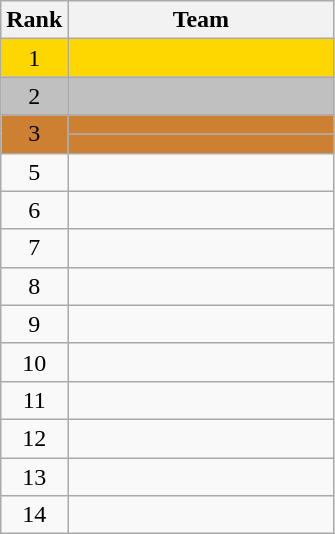<table class="wikitable">
<tr>
<th>Rank</th>
<th width=170>Team</th>
</tr>
<tr bgcolor=gold>
<td align=center>1</td>
<td></td>
</tr>
<tr bgcolor=silver>
<td align=center>2</td>
<td></td>
</tr>
<tr bgcolor=CD7F32>
<td rowspan=2 align=center>3</td>
<td></td>
</tr>
<tr bgcolor=CD7F32>
<td></td>
</tr>
<tr>
<td align=center>5</td>
<td></td>
</tr>
<tr>
<td align=center>6</td>
<td></td>
</tr>
<tr>
<td align=center>7</td>
<td></td>
</tr>
<tr>
<td align=center>8</td>
<td></td>
</tr>
<tr>
<td align=center>9</td>
<td></td>
</tr>
<tr>
<td align=center>10</td>
<td></td>
</tr>
<tr>
<td align=center>11</td>
<td></td>
</tr>
<tr>
<td align=center>12</td>
<td></td>
</tr>
<tr>
<td align=center>13</td>
<td></td>
</tr>
<tr>
<td align=center>14</td>
<td></td>
</tr>
</table>
